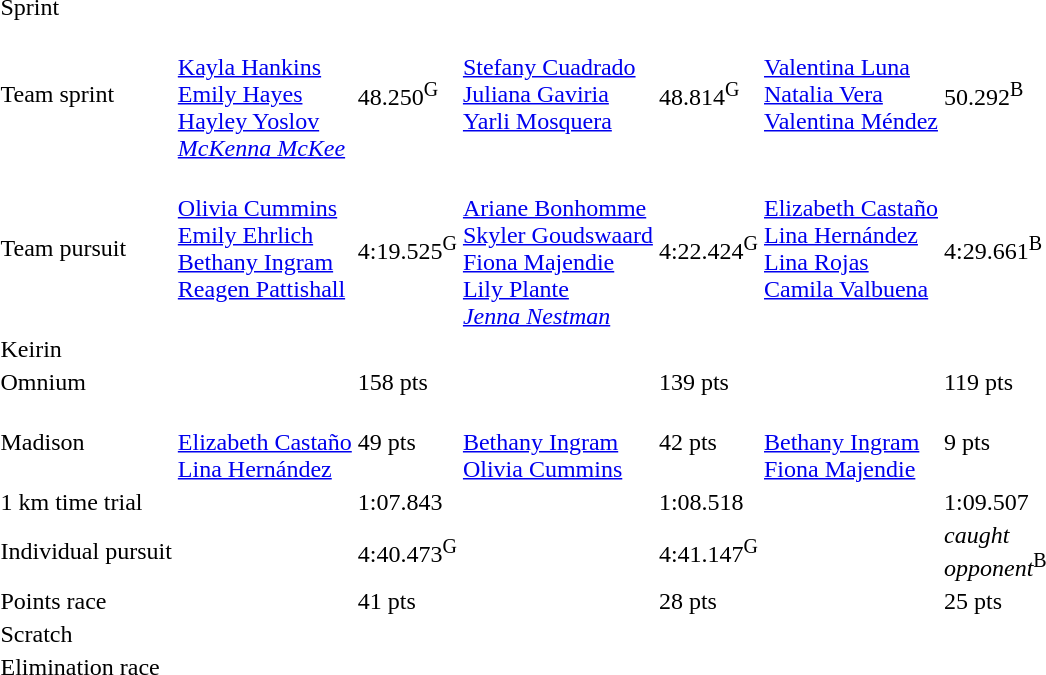<table>
<tr>
<td>Sprint</td>
<td colspan=2></td>
<td colspan=2></td>
<td colspan=2></td>
</tr>
<tr>
<td>Team sprint</td>
<td valign=top><br><a href='#'>Kayla Hankins</a><br><a href='#'>Emily Hayes</a><br><a href='#'>Hayley Yoslov</a><br><em><a href='#'>McKenna McKee</a></em></td>
<td>48.250<sup>G</sup></td>
<td valign=top><br><a href='#'>Stefany Cuadrado</a><br><a href='#'>Juliana Gaviria</a><br><a href='#'>Yarli Mosquera</a></td>
<td>48.814<sup>G</sup></td>
<td valign=top><br><a href='#'>Valentina Luna</a><br><a href='#'>Natalia Vera</a><br><a href='#'>Valentina Méndez</a></td>
<td>50.292<sup>B</sup></td>
</tr>
<tr>
<td>Team pursuit</td>
<td valign=top><br><a href='#'>Olivia Cummins</a><br><a href='#'>Emily Ehrlich</a><br><a href='#'>Bethany Ingram</a><br><a href='#'>Reagen Pattishall</a></td>
<td>4:19.525<sup>G</sup></td>
<td valign=top><br><a href='#'>Ariane Bonhomme</a><br><a href='#'>Skyler Goudswaard</a><br><a href='#'>Fiona Majendie</a><br><a href='#'>Lily Plante</a><br><em><a href='#'>Jenna Nestman</a></em></td>
<td>4:22.424<sup>G</sup></td>
<td valign=top><br><a href='#'>Elizabeth Castaño</a><br><a href='#'>Lina Hernández</a><br><a href='#'>Lina Rojas</a><br><a href='#'>Camila Valbuena</a></td>
<td>4:29.661<sup>B</sup></td>
</tr>
<tr>
<td>Keirin</td>
<td colspan=2></td>
<td colspan=2></td>
<td colspan=2></td>
</tr>
<tr>
<td>Omnium</td>
<td></td>
<td>158 pts</td>
<td></td>
<td>139 pts</td>
<td></td>
<td>119 pts</td>
</tr>
<tr>
<td>Madison</td>
<td><br><a href='#'>Elizabeth Castaño</a><br><a href='#'>Lina Hernández</a></td>
<td>49 pts</td>
<td><br><a href='#'>Bethany Ingram</a><br><a href='#'>Olivia Cummins</a></td>
<td>42 pts</td>
<td><br><a href='#'>Bethany Ingram</a><br><a href='#'>Fiona Majendie</a></td>
<td>9 pts</td>
</tr>
<tr>
<td>1 km time trial</td>
<td></td>
<td>1:07.843</td>
<td></td>
<td>1:08.518</td>
<td></td>
<td>1:09.507</td>
</tr>
<tr>
<td>Individual pursuit</td>
<td></td>
<td>4:40.473<sup>G</sup></td>
<td></td>
<td>4:41.147<sup>G</sup></td>
<td></td>
<td><em>caught<br>opponent</em><sup>B</sup></td>
</tr>
<tr>
<td>Points race</td>
<td></td>
<td>41 pts</td>
<td></td>
<td>28 pts</td>
<td></td>
<td>25 pts</td>
</tr>
<tr>
<td>Scratch</td>
<td colspan=2></td>
<td colspan=2></td>
<td colspan=2></td>
</tr>
<tr>
<td>Elimination race</td>
<td colspan=2></td>
<td colspan=2></td>
<td colspan=2></td>
</tr>
</table>
